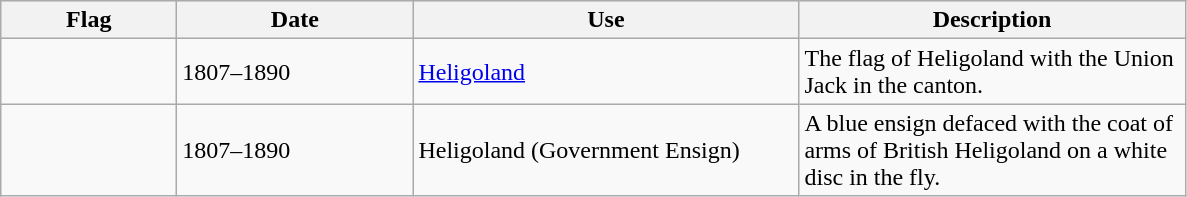<table class="wikitable">
<tr style="background:#efefef;">
<th style="width:110px;">Flag</th>
<th style="width:150px;">Date</th>
<th style="width:250px;">Use</th>
<th style="width:250px;">Description</th>
</tr>
<tr>
<td></td>
<td>1807–1890</td>
<td><a href='#'>Heligoland</a></td>
<td>The flag of Heligoland with the Union Jack in the canton.</td>
</tr>
<tr>
<td></td>
<td>1807–1890</td>
<td>Heligoland (Government Ensign)</td>
<td>A blue ensign defaced with the coat of arms of British Heligoland on a white disc in the fly.</td>
</tr>
</table>
